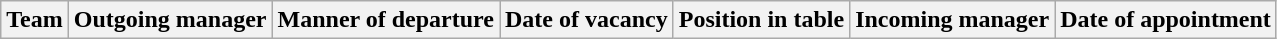<table class="wikitable sortable">
<tr>
<th>Team</th>
<th>Outgoing manager</th>
<th>Manner of departure</th>
<th>Date of vacancy</th>
<th>Position in table</th>
<th>Incoming manager</th>
<th>Date of appointment</th>
</tr>
</table>
